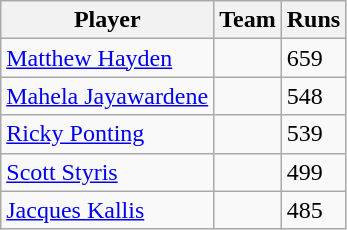<table class="wikitable">
<tr>
<th>Player</th>
<th>Team</th>
<th>Runs</th>
</tr>
<tr>
<td><a href='#'>Matthew Hayden</a></td>
<td></td>
<td>659</td>
</tr>
<tr>
<td><a href='#'>Mahela Jayawardene</a></td>
<td></td>
<td>548</td>
</tr>
<tr>
<td><a href='#'>Ricky Ponting</a></td>
<td></td>
<td>539</td>
</tr>
<tr>
<td><a href='#'>Scott Styris</a></td>
<td></td>
<td>499</td>
</tr>
<tr>
<td><a href='#'>Jacques Kallis</a></td>
<td></td>
<td>485</td>
</tr>
</table>
